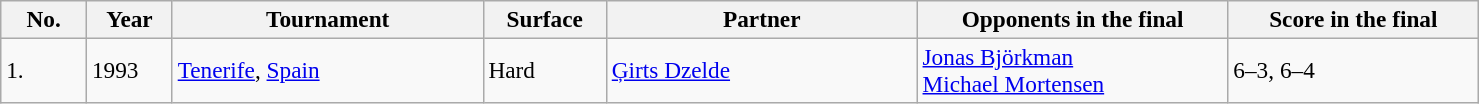<table class="sortable wikitable" style=font-size:97%>
<tr>
<th width=50>No.</th>
<th width=50>Year</th>
<th width=200>Tournament</th>
<th width=75>Surface</th>
<th width=200>Partner</th>
<th width=200>Opponents in the final</th>
<th width=160>Score in the final</th>
</tr>
<tr>
<td>1.</td>
<td>1993</td>
<td><a href='#'>Tenerife</a>, <a href='#'>Spain</a></td>
<td>Hard</td>
<td> <a href='#'>Ģirts Dzelde</a></td>
<td> <a href='#'>Jonas Björkman</a><br> <a href='#'>Michael Mortensen</a></td>
<td>6–3, 6–4</td>
</tr>
</table>
